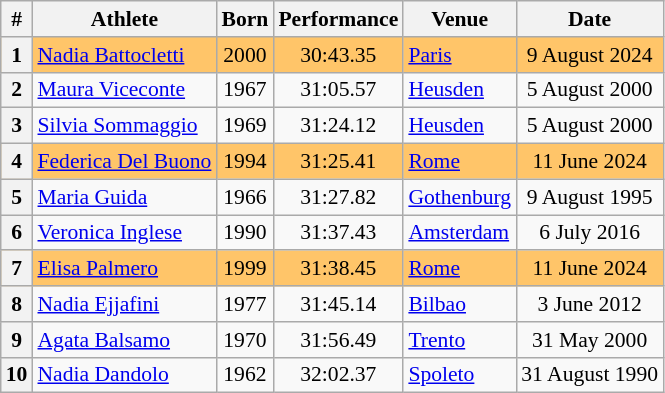<table class="wikitable" style="font-size:90%; text-align:center;">
<tr>
<th>#</th>
<th>Athlete</th>
<th>Born</th>
<th>Performance</th>
<th>Venue</th>
<th>Date</th>
</tr>
<tr bgcolor=ffc569>
<th>1</th>
<td align=left><a href='#'>Nadia Battocletti</a></td>
<td>2000</td>
<td>30:43.35</td>
<td align=left> <a href='#'>Paris</a></td>
<td>9 August 2024</td>
</tr>
<tr>
<th>2</th>
<td align=left><a href='#'>Maura Viceconte</a></td>
<td>1967</td>
<td>31:05.57</td>
<td align=left> <a href='#'>Heusden</a></td>
<td>5 August 2000</td>
</tr>
<tr>
<th>3</th>
<td align=left><a href='#'>Silvia Sommaggio</a></td>
<td>1969</td>
<td>31:24.12</td>
<td align=left> <a href='#'>Heusden</a></td>
<td>5 August 2000</td>
</tr>
<tr bgcolor=ffc569>
<th>4</th>
<td align=left><a href='#'>Federica Del Buono</a></td>
<td>1994</td>
<td>31:25.41</td>
<td align=left> <a href='#'>Rome</a></td>
<td>11 June 2024</td>
</tr>
<tr>
<th>5</th>
<td align=left><a href='#'>Maria Guida</a></td>
<td>1966</td>
<td>31:27.82</td>
<td align=left> <a href='#'>Gothenburg</a></td>
<td>9 August 1995</td>
</tr>
<tr>
<th>6</th>
<td align=left><a href='#'>Veronica Inglese</a></td>
<td>1990</td>
<td>31:37.43</td>
<td align=left> <a href='#'>Amsterdam</a></td>
<td>6 July 2016</td>
</tr>
<tr bgcolor=ffc569>
<th>7</th>
<td align=left><a href='#'>Elisa Palmero</a></td>
<td>1999</td>
<td>31:38.45</td>
<td align=left> <a href='#'>Rome</a></td>
<td>11 June 2024</td>
</tr>
<tr>
<th>8</th>
<td align=left><a href='#'>Nadia Ejjafini</a></td>
<td>1977</td>
<td>31:45.14</td>
<td align=left> <a href='#'>Bilbao</a></td>
<td>3 June 2012</td>
</tr>
<tr>
<th>9</th>
<td align=left><a href='#'>Agata Balsamo</a></td>
<td>1970</td>
<td>31:56.49</td>
<td align=left> <a href='#'>Trento</a></td>
<td>31 May 2000</td>
</tr>
<tr>
<th>10</th>
<td align=left><a href='#'>Nadia Dandolo</a></td>
<td>1962</td>
<td>32:02.37</td>
<td align=left> <a href='#'>Spoleto</a></td>
<td>31 August 1990</td>
</tr>
</table>
